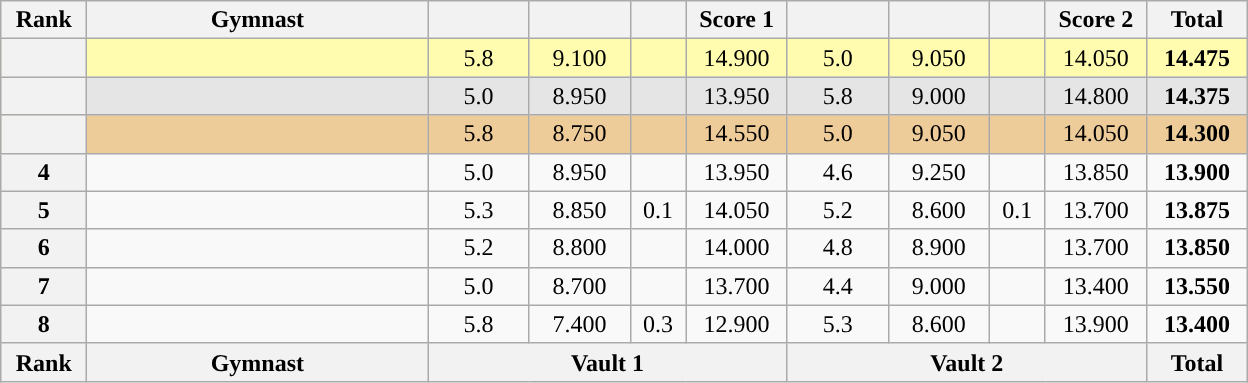<table class="wikitable sortable" style="text-align:center; font-size:100%">
<tr>
<th scope="col" style="width:50px;">Rank</th>
<th scope="col" style="width:220px;">Gymnast</th>
<th scope="col" style="width:60px"></th>
<th scope="col" style="width:60px;"></th>
<th scope="col" style="width:30px;"></th>
<th scope="col" style="width:60px;">Score 1</th>
<th scope="col" style="width:60px"></th>
<th scope="col" style="width:60px;"></th>
<th scope="col" style="width:30px;"></th>
<th scope="col" style="width:60px;">Score 2</th>
<th scope="col" style="width:60px">Total</th>
</tr>
<tr style="background:#fffcaf;">
<th scope=row style="text-align:center"></th>
<td style="text-align:left;"></td>
<td>5.8</td>
<td>9.100</td>
<td></td>
<td>14.900</td>
<td>5.0</td>
<td>9.050</td>
<td></td>
<td>14.050</td>
<td><strong>14.475</strong></td>
</tr>
<tr style="background:#e5e5e5;">
<th scope=row style="text-align:center"></th>
<td style="text-align:left;"></td>
<td>5.0</td>
<td>8.950</td>
<td></td>
<td>13.950</td>
<td>5.8</td>
<td>9.000</td>
<td></td>
<td>14.800</td>
<td><strong>14.375</strong></td>
</tr>
<tr style="background:#ec9;">
<th scope=row style="text-align:center"></th>
<td style="text-align:left;"></td>
<td>5.8</td>
<td>8.750</td>
<td></td>
<td>14.550</td>
<td>5.0</td>
<td>9.050</td>
<td></td>
<td>14.050</td>
<td><strong>14.300</strong></td>
</tr>
<tr>
<th scope=row style="text-align:center">4</th>
<td style="text-align:left;"></td>
<td>5.0</td>
<td>8.950</td>
<td></td>
<td>13.950</td>
<td>4.6</td>
<td>9.250</td>
<td></td>
<td>13.850</td>
<td><strong>13.900</strong></td>
</tr>
<tr>
<th scope=row style="text-align:center">5</th>
<td style="text-align:left;"></td>
<td>5.3</td>
<td>8.850</td>
<td>0.1</td>
<td>14.050</td>
<td>5.2</td>
<td>8.600</td>
<td>0.1</td>
<td>13.700</td>
<td><strong>13.875</strong></td>
</tr>
<tr>
<th scope=row style="text-align:center">6</th>
<td style="text-align:left;"></td>
<td>5.2</td>
<td>8.800</td>
<td></td>
<td>14.000</td>
<td>4.8</td>
<td>8.900</td>
<td></td>
<td>13.700</td>
<td><strong>13.850</strong></td>
</tr>
<tr>
<th scope=row style="text-align:center">7</th>
<td style="text-align:left;"></td>
<td>5.0</td>
<td>8.700</td>
<td></td>
<td>13.700</td>
<td>4.4</td>
<td>9.000</td>
<td></td>
<td>13.400</td>
<td><strong>13.550</strong></td>
</tr>
<tr>
<th scope=row style="text-align:center">8</th>
<td style="text-align:left;"></td>
<td>5.8</td>
<td>7.400</td>
<td>0.3</td>
<td>12.900</td>
<td>5.3</td>
<td>8.600</td>
<td></td>
<td>13.900</td>
<td><strong>13.400</strong></td>
</tr>
<tr class="sortbottom">
<th scope=col>Rank</th>
<th scope="col" style="width:210px;">Gymnast</th>
<th scope=col colspan="4">Vault 1</th>
<th scope=col colspan="4">Vault 2</th>
<th scope=col>Total</th>
</tr>
</table>
